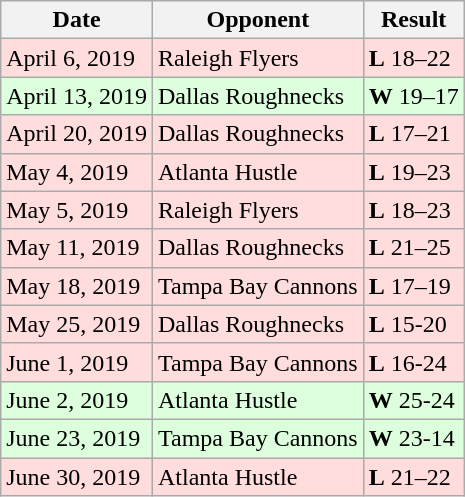<table class="wikitable">
<tr>
<th>Date</th>
<th>Opponent</th>
<th>Result</th>
</tr>
<tr style="background: #ffdddd">
<td>April 6, 2019</td>
<td>Raleigh Flyers</td>
<td><strong>L</strong> 18–22</td>
</tr>
<tr style="background: #ddffdd">
<td>April 13, 2019</td>
<td>Dallas Roughnecks</td>
<td><strong>W</strong> 19–17</td>
</tr>
<tr style="background: #ffdddd">
<td>April 20, 2019</td>
<td>Dallas Roughnecks</td>
<td><strong>L</strong> 17–21</td>
</tr>
<tr style="background: #ffdddd">
<td>May 4, 2019</td>
<td>Atlanta Hustle</td>
<td><strong>L</strong> 19–23</td>
</tr>
<tr style="background: #ffdddd">
<td>May 5, 2019</td>
<td>Raleigh Flyers</td>
<td><strong>L</strong> 18–23</td>
</tr>
<tr style="background: #ffdddd">
<td>May 11, 2019</td>
<td>Dallas Roughnecks</td>
<td><strong>L</strong> 21–25</td>
</tr>
<tr style="background: #ffdddd">
<td>May 18, 2019</td>
<td>Tampa Bay Cannons</td>
<td><strong>L</strong> 17–19</td>
</tr>
<tr style="background: #ffdddd">
<td>May 25, 2019</td>
<td>Dallas Roughnecks</td>
<td><strong>L</strong> 15-20</td>
</tr>
<tr style="background: #ffdddd">
<td>June 1, 2019</td>
<td>Tampa Bay Cannons</td>
<td><strong>L</strong> 16-24</td>
</tr>
<tr style="background: #ddffdd">
<td>June 2, 2019</td>
<td>Atlanta Hustle</td>
<td><strong>W</strong> 25-24</td>
</tr>
<tr style="background: #ddffdd">
<td>June 23, 2019</td>
<td>Tampa Bay Cannons</td>
<td><strong>W</strong> 23-14</td>
</tr>
<tr style="background: #ffdddd">
<td>June 30, 2019</td>
<td>Atlanta Hustle</td>
<td><strong>L</strong> 21–22</td>
</tr>
</table>
